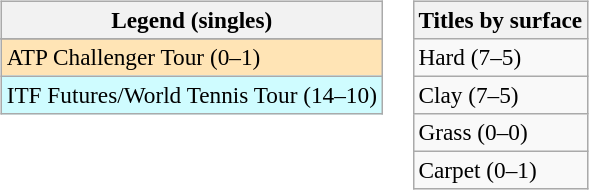<table>
<tr valign=top>
<td><br><table class=wikitable style=font-size:97%>
<tr>
<th>Legend (singles)</th>
</tr>
<tr bgcolor=e5d1cb>
</tr>
<tr bgcolor=moccasin>
<td>ATP Challenger Tour (0–1)</td>
</tr>
<tr bgcolor=cffcff>
<td>ITF Futures/World Tennis Tour (14–10)</td>
</tr>
</table>
</td>
<td><br><table class=wikitable style=font-size:97%>
<tr>
<th>Titles by surface</th>
</tr>
<tr>
<td>Hard (7–5)</td>
</tr>
<tr>
<td>Clay (7–5)</td>
</tr>
<tr>
<td>Grass (0–0)</td>
</tr>
<tr>
<td>Carpet (0–1)</td>
</tr>
</table>
</td>
</tr>
</table>
